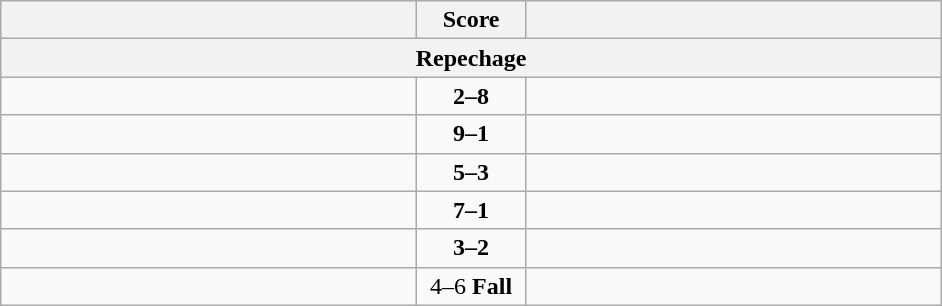<table class="wikitable" style="text-align: left;">
<tr>
<th align="right" width="270"></th>
<th width="65">Score</th>
<th align="left" width="270"></th>
</tr>
<tr>
<th colspan="3">Repechage</th>
</tr>
<tr>
<td></td>
<td align=center><strong>2–8</strong></td>
<td><strong></strong></td>
</tr>
<tr>
<td><strong></strong></td>
<td align=center><strong>9–1</strong></td>
<td></td>
</tr>
<tr>
<td><strong></strong></td>
<td align=center><strong>5–3</strong></td>
<td></td>
</tr>
<tr>
<td><strong></strong></td>
<td align=center><strong>7–1</strong></td>
<td></td>
</tr>
<tr>
<td><strong></strong></td>
<td align=center><strong>3–2</strong></td>
<td></td>
</tr>
<tr>
<td></td>
<td align=center>4–6 <strong>Fall</strong></td>
<td><strong></strong></td>
</tr>
</table>
